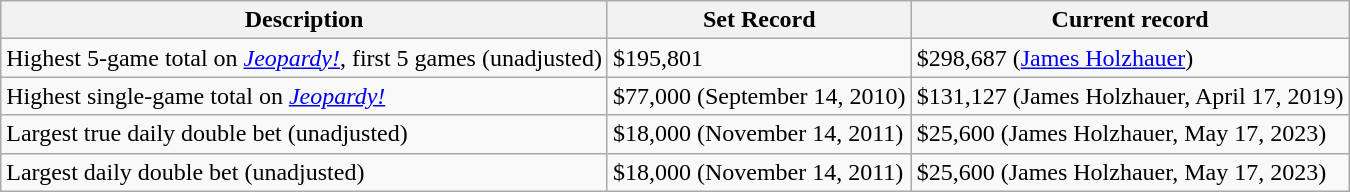<table class="wikitable">
<tr>
<th>Description</th>
<th>Set Record</th>
<th>Current record</th>
</tr>
<tr>
<td>Highest 5-game total on <em><a href='#'>Jeopardy!</a></em>, first 5 games (unadjusted)</td>
<td>$195,801</td>
<td>$298,687 (<a href='#'>James Holzhauer</a>)</td>
</tr>
<tr>
<td>Highest single-game total on <em><a href='#'>Jeopardy!</a></em></td>
<td>$77,000 (September 14, 2010)</td>
<td>$131,127 (James Holzhauer, April 17, 2019)</td>
</tr>
<tr>
<td>Largest true daily double bet (unadjusted)</td>
<td>$18,000 (November 14, 2011)</td>
<td>$25,600 (James Holzhauer, May 17, 2023)</td>
</tr>
<tr>
<td>Largest daily double bet (unadjusted)</td>
<td>$18,000 (November 14, 2011)</td>
<td>$25,600 (James Holzhauer, May 17, 2023)</td>
</tr>
</table>
